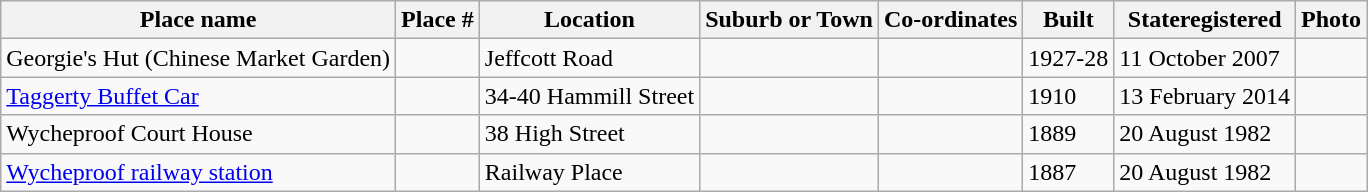<table class="wikitable sortable">
<tr>
<th>Place name</th>
<th>Place #</th>
<th>Location</th>
<th>Suburb or Town</th>
<th>Co-ordinates</th>
<th>Built</th>
<th>Stateregistered</th>
<th class="unsortable">Photo</th>
</tr>
<tr>
<td>Georgie's Hut (Chinese Market Garden)</td>
<td></td>
<td>Jeffcott Road</td>
<td></td>
<td></td>
<td> 1927-28</td>
<td>11 October 2007</td>
<td></td>
</tr>
<tr>
<td><a href='#'>Taggerty Buffet Car</a></td>
<td></td>
<td>34-40 Hammill Street</td>
<td></td>
<td></td>
<td>1910</td>
<td>13 February 2014</td>
<td></td>
</tr>
<tr>
<td>Wycheproof Court House</td>
<td></td>
<td>38 High Street</td>
<td></td>
<td></td>
<td>1889</td>
<td>20 August 1982</td>
<td></td>
</tr>
<tr>
<td><a href='#'>Wycheproof railway station</a></td>
<td></td>
<td>Railway Place</td>
<td></td>
<td></td>
<td>1887</td>
<td>20 August 1982</td>
<td></td>
</tr>
</table>
